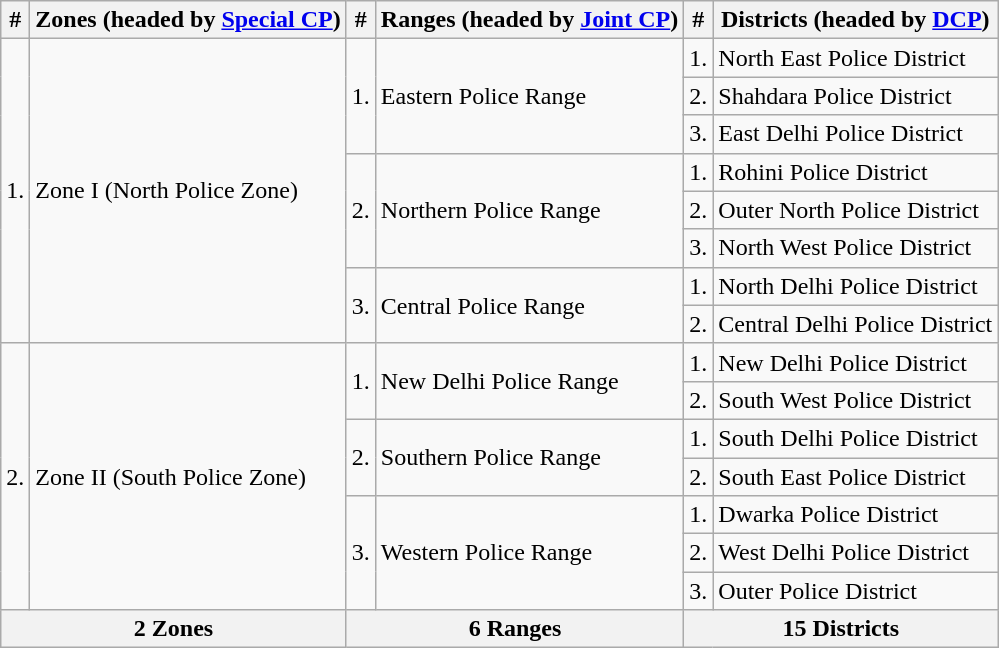<table class="wikitable" align="center">
<tr>
<th>#</th>
<th>Zones (headed by <a href='#'>Special CP</a>)</th>
<th>#</th>
<th>Ranges (headed by <a href='#'>Joint CP</a>)</th>
<th>#</th>
<th>Districts (headed by <a href='#'>DCP</a>)</th>
</tr>
<tr>
<td rowspan="8">1.</td>
<td rowspan="8">Zone I (North Police Zone)</td>
<td rowspan="3">1.</td>
<td rowspan="3">Eastern Police Range</td>
<td>1.</td>
<td>North East Police District</td>
</tr>
<tr>
<td>2.</td>
<td>Shahdara Police District</td>
</tr>
<tr>
<td>3.</td>
<td>East Delhi Police District</td>
</tr>
<tr>
<td rowspan="3">2.</td>
<td rowspan="3">Northern Police Range</td>
<td>1.</td>
<td>Rohini Police District</td>
</tr>
<tr>
<td>2.</td>
<td>Outer North Police District</td>
</tr>
<tr>
<td>3.</td>
<td>North West Police District</td>
</tr>
<tr>
<td rowspan="2">3.</td>
<td rowspan="2">Central Police Range</td>
<td>1.</td>
<td>North Delhi Police District</td>
</tr>
<tr>
<td>2.</td>
<td>Central Delhi Police District</td>
</tr>
<tr>
<td rowspan="7">2.</td>
<td rowspan="7">Zone II (South Police Zone)</td>
<td rowspan="2">1.</td>
<td rowspan="2">New Delhi Police Range</td>
<td>1.</td>
<td>New Delhi Police District</td>
</tr>
<tr>
<td>2.</td>
<td>South West Police District</td>
</tr>
<tr>
<td rowspan="2">2.</td>
<td rowspan="2">Southern Police Range</td>
<td>1.</td>
<td>South Delhi Police District</td>
</tr>
<tr>
<td>2.</td>
<td>South East Police District</td>
</tr>
<tr>
<td rowspan="3">3.</td>
<td rowspan="3">Western Police Range</td>
<td>1.</td>
<td>Dwarka Police District</td>
</tr>
<tr>
<td>2.</td>
<td>West Delhi Police District</td>
</tr>
<tr>
<td>3.</td>
<td>Outer Police District</td>
</tr>
<tr>
<th colspan="2">2 Zones</th>
<th colspan="2">6 Ranges</th>
<th colspan="2">15 Districts</th>
</tr>
</table>
